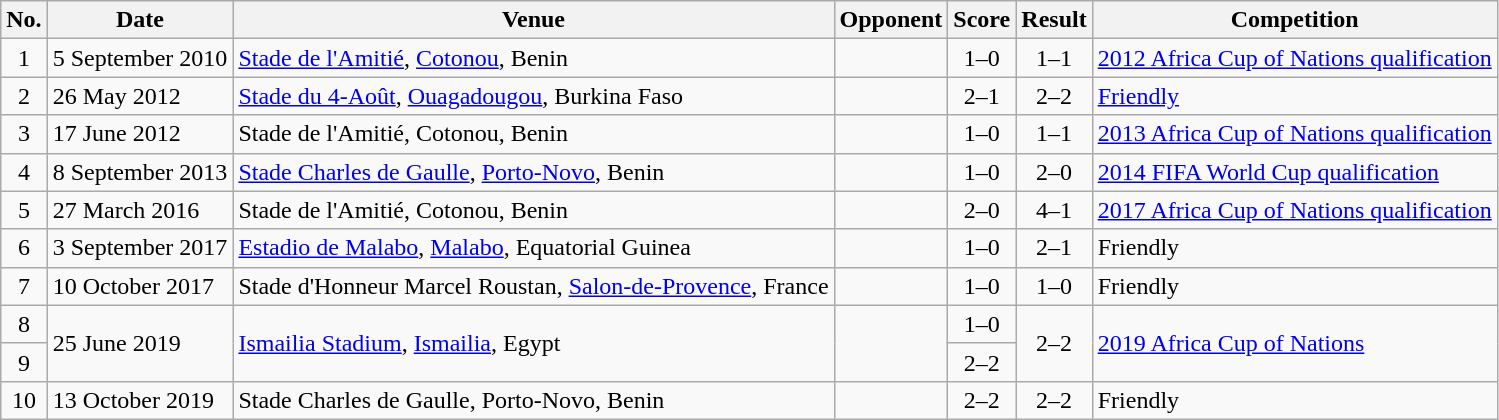<table class="wikitable sortable">
<tr>
<th scope="col">No.</th>
<th scope="col">Date</th>
<th scope="col">Venue</th>
<th scope="col">Opponent</th>
<th scope="col">Score</th>
<th scope="col">Result</th>
<th scope="col">Competition</th>
</tr>
<tr>
<td style="text-align:center">1</td>
<td>5 September 2010</td>
<td><a href='#'>Stade de l'Amitié</a>, <a href='#'>Cotonou</a>, Benin</td>
<td></td>
<td style="text-align:center">1–0</td>
<td style="text-align:center">1–1</td>
<td><a href='#'>2012 Africa Cup of Nations qualification</a></td>
</tr>
<tr>
<td style="text-align:center">2</td>
<td>26 May 2012</td>
<td><a href='#'>Stade du 4-Août</a>, <a href='#'>Ouagadougou</a>, Burkina Faso</td>
<td></td>
<td style="text-align:center">2–1</td>
<td style="text-align:center">2–2</td>
<td><a href='#'>Friendly</a></td>
</tr>
<tr>
<td style="text-align:center">3</td>
<td>17 June 2012</td>
<td>Stade de l'Amitié, Cotonou, Benin</td>
<td></td>
<td style="text-align:center">1–0</td>
<td style="text-align:center">1–1</td>
<td><a href='#'>2013 Africa Cup of Nations qualification</a></td>
</tr>
<tr>
<td style="text-align:center">4</td>
<td>8 September 2013</td>
<td><a href='#'>Stade Charles de Gaulle</a>, <a href='#'>Porto-Novo</a>, Benin</td>
<td></td>
<td style="text-align:center">1–0</td>
<td style="text-align:center">2–0</td>
<td><a href='#'>2014 FIFA World Cup qualification</a></td>
</tr>
<tr>
<td style="text-align:center">5</td>
<td>27 March 2016</td>
<td>Stade de l'Amitié, Cotonou, Benin</td>
<td></td>
<td style="text-align:center">2–0</td>
<td style="text-align:center">4–1</td>
<td><a href='#'>2017 Africa Cup of Nations qualification</a></td>
</tr>
<tr>
<td style="text-align:center">6</td>
<td>3 September 2017</td>
<td><a href='#'>Estadio de Malabo</a>, <a href='#'>Malabo</a>, Equatorial Guinea</td>
<td></td>
<td style="text-align:center">1–0</td>
<td style="text-align:center">2–1</td>
<td>Friendly</td>
</tr>
<tr>
<td style="text-align:center">7</td>
<td>10 October 2017</td>
<td>Stade d'Honneur Marcel Roustan, <a href='#'>Salon-de-Provence</a>, France</td>
<td></td>
<td style="text-align:center">1–0</td>
<td style="text-align:center">1–0</td>
<td>Friendly</td>
</tr>
<tr>
<td style="text-align:center">8</td>
<td rowspan="2">25 June 2019</td>
<td rowspan="2"><a href='#'>Ismailia Stadium</a>, <a href='#'>Ismailia</a>, Egypt</td>
<td rowspan="2"></td>
<td style="text-align:center">1–0</td>
<td rowspan="2" style="text-align:center">2–2</td>
<td rowspan="2"><a href='#'>2019 Africa Cup of Nations</a></td>
</tr>
<tr>
<td style="text-align:center">9</td>
<td style="text-align:center">2–2</td>
</tr>
<tr>
<td style="text-align:center">10</td>
<td>13 October 2019</td>
<td>Stade Charles de Gaulle, Porto-Novo, Benin</td>
<td></td>
<td style="text-align:center">2–2</td>
<td style="text-align:center">2–2</td>
<td>Friendly</td>
</tr>
</table>
